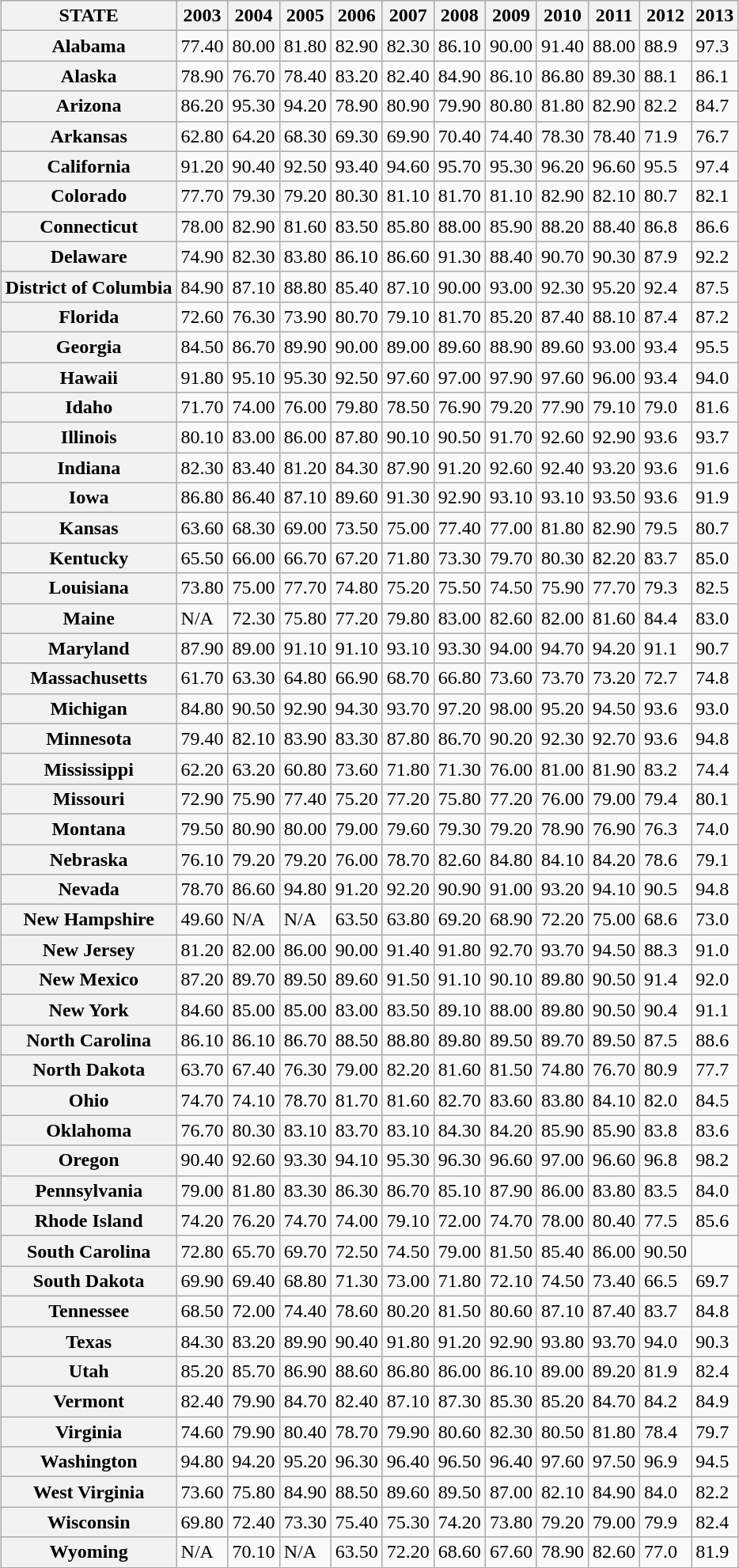<table class="wikitable sortable" style="margin: 1em auto 1em auto;padding:1em;">
<tr>
<th scope="col">STATE</th>
<th scope="col">2003</th>
<th scope="col">2004</th>
<th scope="col">2005</th>
<th scope="col">2006</th>
<th scope="col">2007</th>
<th scope="col">2008</th>
<th scope="col">2009</th>
<th scope="col">2010</th>
<th scope="col">2011</th>
<th scope="col">2012</th>
<th scope="col">2013</th>
</tr>
<tr>
<th scope="row">Alabama</th>
<td>77.40</td>
<td>80.00</td>
<td>81.80</td>
<td>82.90</td>
<td>82.30</td>
<td>86.10</td>
<td>90.00</td>
<td>91.40</td>
<td>88.00</td>
<td>88.9</td>
<td>97.3</td>
</tr>
<tr>
<th scope="row">Alaska</th>
<td>78.90</td>
<td>76.70</td>
<td>78.40</td>
<td>83.20</td>
<td>82.40</td>
<td>84.90</td>
<td>86.10</td>
<td>86.80</td>
<td>89.30</td>
<td>88.1</td>
<td>86.1</td>
</tr>
<tr>
<th scope="row">Arizona</th>
<td>86.20</td>
<td>95.30</td>
<td>94.20</td>
<td>78.90</td>
<td>80.90</td>
<td>79.90</td>
<td>80.80</td>
<td>81.80</td>
<td>82.90</td>
<td>82.2</td>
<td>84.7</td>
</tr>
<tr>
<th scope="row">Arkansas</th>
<td>62.80</td>
<td>64.20</td>
<td>68.30</td>
<td>69.30</td>
<td>69.90</td>
<td>70.40</td>
<td>74.40</td>
<td>78.30</td>
<td>78.40</td>
<td>71.9</td>
<td>76.7</td>
</tr>
<tr>
<th scope="row">California</th>
<td>91.20</td>
<td>90.40</td>
<td>92.50</td>
<td>93.40</td>
<td>94.60</td>
<td>95.70</td>
<td>95.30</td>
<td>96.20</td>
<td>96.60</td>
<td>95.5</td>
<td>97.4</td>
</tr>
<tr>
<th scope="row">Colorado</th>
<td>77.70</td>
<td>79.30</td>
<td>79.20</td>
<td>80.30</td>
<td>81.10</td>
<td>81.70</td>
<td>81.10</td>
<td>82.90</td>
<td>82.10</td>
<td>80.7</td>
<td>82.1</td>
</tr>
<tr>
<th scope="row">Connecticut</th>
<td>78.00</td>
<td>82.90</td>
<td>81.60</td>
<td>83.50</td>
<td>85.80</td>
<td>88.00</td>
<td>85.90</td>
<td>88.20</td>
<td>88.40</td>
<td>86.8</td>
<td>86.6</td>
</tr>
<tr>
<th scope="row">Delaware</th>
<td>74.90</td>
<td>82.30</td>
<td>83.80</td>
<td>86.10</td>
<td>86.60</td>
<td>91.30</td>
<td>88.40</td>
<td>90.70</td>
<td>90.30</td>
<td>87.9</td>
<td>92.2</td>
</tr>
<tr>
<th scope="row">District of Columbia</th>
<td>84.90</td>
<td>87.10</td>
<td>88.80</td>
<td>85.40</td>
<td>87.10</td>
<td>90.00</td>
<td>93.00</td>
<td>92.30</td>
<td>95.20</td>
<td>92.4</td>
<td>87.5</td>
</tr>
<tr>
<th scope="row">Florida</th>
<td>72.60</td>
<td>76.30</td>
<td>73.90</td>
<td>80.70</td>
<td>79.10</td>
<td>81.70</td>
<td>85.20</td>
<td>87.40</td>
<td>88.10</td>
<td>87.4</td>
<td>87.2</td>
</tr>
<tr>
<th scope="row">Georgia</th>
<td>84.50</td>
<td>86.70</td>
<td>89.90</td>
<td>90.00</td>
<td>89.00</td>
<td>89.60</td>
<td>88.90</td>
<td>89.60</td>
<td>93.00</td>
<td>93.4</td>
<td>95.5</td>
</tr>
<tr>
<th scope="row">Hawaii</th>
<td>91.80</td>
<td>95.10</td>
<td>95.30</td>
<td>92.50</td>
<td>97.60</td>
<td>97.00</td>
<td>97.90</td>
<td>97.60</td>
<td>96.00</td>
<td>93.4</td>
<td>94.0</td>
</tr>
<tr>
<th scope="row">Idaho</th>
<td>71.70</td>
<td>74.00</td>
<td>76.00</td>
<td>79.80</td>
<td>78.50</td>
<td>76.90</td>
<td>79.20</td>
<td>77.90</td>
<td>79.10</td>
<td>79.0</td>
<td>81.6</td>
</tr>
<tr>
<th scope="row">Illinois</th>
<td>80.10</td>
<td>83.00</td>
<td>86.00</td>
<td>87.80</td>
<td>90.10</td>
<td>90.50</td>
<td>91.70</td>
<td>92.60</td>
<td>92.90</td>
<td>93.6</td>
<td>93.7</td>
</tr>
<tr>
<th scope="row">Indiana</th>
<td>82.30</td>
<td>83.40</td>
<td>81.20</td>
<td>84.30</td>
<td>87.90</td>
<td>91.20</td>
<td>92.60</td>
<td>92.40</td>
<td>93.20</td>
<td>93.6</td>
<td>91.6</td>
</tr>
<tr>
<th scope="row">Iowa</th>
<td>86.80</td>
<td>86.40</td>
<td>87.10</td>
<td>89.60</td>
<td>91.30</td>
<td>92.90</td>
<td>93.10</td>
<td>93.10</td>
<td>93.50</td>
<td>93.6</td>
<td>91.9</td>
</tr>
<tr>
<th scope="row">Kansas</th>
<td>63.60</td>
<td>68.30</td>
<td>69.00</td>
<td>73.50</td>
<td>75.00</td>
<td>77.40</td>
<td>77.00</td>
<td>81.80</td>
<td>82.90</td>
<td>79.5</td>
<td>80.7</td>
</tr>
<tr>
<th scope="row">Kentucky</th>
<td>65.50</td>
<td>66.00</td>
<td>66.70</td>
<td>67.20</td>
<td>71.80</td>
<td>73.30</td>
<td>79.70</td>
<td>80.30</td>
<td>82.20</td>
<td>83.7</td>
<td>85.0</td>
</tr>
<tr>
<th scope="row">Louisiana</th>
<td>73.80</td>
<td>75.00</td>
<td>77.70</td>
<td>74.80</td>
<td>75.20</td>
<td>75.50</td>
<td>74.50</td>
<td>75.90</td>
<td>77.70</td>
<td>79.3</td>
<td>82.5</td>
</tr>
<tr>
<th scope="row">Maine</th>
<td>N/A</td>
<td>72.30</td>
<td>75.80</td>
<td>77.20</td>
<td>79.80</td>
<td>83.00</td>
<td>82.60</td>
<td>82.00</td>
<td>81.60</td>
<td>84.4</td>
<td>83.0</td>
</tr>
<tr>
<th scope="row">Maryland</th>
<td>87.90</td>
<td>89.00</td>
<td>91.10</td>
<td>91.10</td>
<td>93.10</td>
<td>93.30</td>
<td>94.00</td>
<td>94.70</td>
<td>94.20</td>
<td>91.1</td>
<td>90.7</td>
</tr>
<tr>
<th scope="row">Massachusetts</th>
<td>61.70</td>
<td>63.30</td>
<td>64.80</td>
<td>66.90</td>
<td>68.70</td>
<td>66.80</td>
<td>73.60</td>
<td>73.70</td>
<td>73.20</td>
<td>72.7</td>
<td>74.8</td>
</tr>
<tr>
<th scope="row">Michigan</th>
<td>84.80</td>
<td>90.50</td>
<td>92.90</td>
<td>94.30</td>
<td>93.70</td>
<td>97.20</td>
<td>98.00</td>
<td>95.20</td>
<td>94.50</td>
<td>93.6</td>
<td>93.0</td>
</tr>
<tr>
<th scope="row">Minnesota</th>
<td>79.40</td>
<td>82.10</td>
<td>83.90</td>
<td>83.30</td>
<td>87.80</td>
<td>86.70</td>
<td>90.20</td>
<td>92.30</td>
<td>92.70</td>
<td>93.6</td>
<td>94.8</td>
</tr>
<tr>
<th scope="row">Mississippi</th>
<td>62.20</td>
<td>63.20</td>
<td>60.80</td>
<td>73.60</td>
<td>71.80</td>
<td>71.30</td>
<td>76.00</td>
<td>81.00</td>
<td>81.90</td>
<td>83.2</td>
<td>74.4</td>
</tr>
<tr>
<th scope="row">Missouri</th>
<td>72.90</td>
<td>75.90</td>
<td>77.40</td>
<td>75.20</td>
<td>77.20</td>
<td>75.80</td>
<td>77.20</td>
<td>76.00</td>
<td>79.00</td>
<td>79.4</td>
<td>80.1</td>
</tr>
<tr>
<th scope="row">Montana</th>
<td>79.50</td>
<td>80.90</td>
<td>80.00</td>
<td>79.00</td>
<td>79.60</td>
<td>79.30</td>
<td>79.20</td>
<td>78.90</td>
<td>76.90</td>
<td>76.3</td>
<td>74.0</td>
</tr>
<tr>
<th scope="row">Nebraska</th>
<td>76.10</td>
<td>79.20</td>
<td>79.20</td>
<td>76.00</td>
<td>78.70</td>
<td>82.60</td>
<td>84.80</td>
<td>84.10</td>
<td>84.20</td>
<td>78.6</td>
<td>79.1</td>
</tr>
<tr>
<th scope="row">Nevada</th>
<td>78.70</td>
<td>86.60</td>
<td>94.80</td>
<td>91.20</td>
<td>92.20</td>
<td>90.90</td>
<td>91.00</td>
<td>93.20</td>
<td>94.10</td>
<td>90.5</td>
<td>94.8</td>
</tr>
<tr>
<th scope="row">New Hampshire</th>
<td>49.60</td>
<td>N/A</td>
<td>N/A</td>
<td>63.50</td>
<td>63.80</td>
<td>69.20</td>
<td>68.90</td>
<td>72.20</td>
<td>75.00</td>
<td>68.6</td>
<td>73.0</td>
</tr>
<tr>
<th scope="row">New Jersey</th>
<td>81.20</td>
<td>82.00</td>
<td>86.00</td>
<td>90.00</td>
<td>91.40</td>
<td>91.80</td>
<td>92.70</td>
<td>93.70</td>
<td>94.50</td>
<td>88.3</td>
<td>91.0</td>
</tr>
<tr>
<th scope="row">New Mexico</th>
<td>87.20</td>
<td>89.70</td>
<td>89.50</td>
<td>89.60</td>
<td>91.50</td>
<td>91.10</td>
<td>90.10</td>
<td>89.80</td>
<td>90.50</td>
<td>91.4</td>
<td>92.0</td>
</tr>
<tr>
<th scope="row">New York</th>
<td>84.60</td>
<td>85.00</td>
<td>85.00</td>
<td>83.00</td>
<td>83.50</td>
<td>89.10</td>
<td>88.00</td>
<td>89.80</td>
<td>90.50</td>
<td>90.4</td>
<td>91.1</td>
</tr>
<tr>
<th scope="row">North Carolina</th>
<td>86.10</td>
<td>86.10</td>
<td>86.70</td>
<td>88.50</td>
<td>88.80</td>
<td>89.80</td>
<td>89.50</td>
<td>89.70</td>
<td>89.50</td>
<td>87.5</td>
<td>88.6</td>
</tr>
<tr>
<th scope="row">North Dakota</th>
<td>63.70</td>
<td>67.40</td>
<td>76.30</td>
<td>79.00</td>
<td>82.20</td>
<td>81.60</td>
<td>81.50</td>
<td>74.80</td>
<td>76.70</td>
<td>80.9</td>
<td>77.7</td>
</tr>
<tr>
<th scope="row">Ohio</th>
<td>74.70</td>
<td>74.10</td>
<td>78.70</td>
<td>81.70</td>
<td>81.60</td>
<td>82.70</td>
<td>83.60</td>
<td>83.80</td>
<td>84.10</td>
<td>82.0</td>
<td>84.5</td>
</tr>
<tr>
<th scope="row">Oklahoma</th>
<td>76.70</td>
<td>80.30</td>
<td>83.10</td>
<td>83.70</td>
<td>83.10</td>
<td>84.30</td>
<td>84.20</td>
<td>85.90</td>
<td>85.90</td>
<td>83.8</td>
<td>83.6</td>
</tr>
<tr>
<th scope="row">Oregon</th>
<td>90.40</td>
<td>92.60</td>
<td>93.30</td>
<td>94.10</td>
<td>95.30</td>
<td>96.30</td>
<td>96.60</td>
<td>97.00</td>
<td>96.60</td>
<td>96.8</td>
<td>98.2</td>
</tr>
<tr>
<th scope="row">Pennsylvania</th>
<td>79.00</td>
<td>81.80</td>
<td>83.30</td>
<td>86.30</td>
<td>86.70</td>
<td>85.10</td>
<td>87.90</td>
<td>86.00</td>
<td>83.80</td>
<td>83.5</td>
<td>84.0</td>
</tr>
<tr>
<th scope="row">Rhode Island</th>
<td>74.20</td>
<td>76.20</td>
<td>74.70</td>
<td>74.00</td>
<td>79.10</td>
<td>72.00</td>
<td>74.70</td>
<td>78.00</td>
<td>80.40</td>
<td>77.5</td>
<td>85.6</td>
</tr>
<tr>
<th scope="row">South Carolina</th>
<td>72.80</td>
<td>65.70</td>
<td>69.70</td>
<td>72.50</td>
<td>74.50</td>
<td>79.00</td>
<td>81.50</td>
<td 85.40">85.40</td>
<td>86.00</td>
<td>90.50</td>
</tr>
<tr>
<th scope="row">South Dakota</th>
<td>69.90</td>
<td>69.40</td>
<td>68.80</td>
<td>71.30</td>
<td>73.00</td>
<td>71.80</td>
<td>72.10</td>
<td>74.50</td>
<td>73.40</td>
<td>66.5</td>
<td>69.7</td>
</tr>
<tr>
<th scope="row">Tennessee</th>
<td>68.50</td>
<td>72.00</td>
<td>74.40</td>
<td>78.60</td>
<td>80.20</td>
<td>81.50</td>
<td>80.60</td>
<td>87.10</td>
<td>87.40</td>
<td>83.7</td>
<td>84.8</td>
</tr>
<tr>
<th scope="row">Texas</th>
<td>84.30</td>
<td>83.20</td>
<td>89.90</td>
<td>90.40</td>
<td>91.80</td>
<td>91.20</td>
<td>92.90</td>
<td>93.80</td>
<td>93.70</td>
<td>94.0</td>
<td>90.3</td>
</tr>
<tr>
<th scope="row">Utah</th>
<td>85.20</td>
<td>85.70</td>
<td>86.90</td>
<td>88.60</td>
<td>86.80</td>
<td>86.00</td>
<td>86.10</td>
<td>89.00</td>
<td>89.20</td>
<td>81.9</td>
<td>82.4</td>
</tr>
<tr>
<th scope="row">Vermont</th>
<td>82.40</td>
<td>79.90</td>
<td>84.70</td>
<td>82.40</td>
<td>87.10</td>
<td>87.30</td>
<td>85.30</td>
<td>85.20</td>
<td>84.70</td>
<td>84.2</td>
<td>84.9</td>
</tr>
<tr>
<th scope="row">Virginia</th>
<td>74.60</td>
<td>79.90</td>
<td>80.40</td>
<td>78.70</td>
<td>79.90</td>
<td>80.60</td>
<td>82.30</td>
<td>80.50</td>
<td>81.80</td>
<td>78.4</td>
<td>79.7</td>
</tr>
<tr>
<th scope="row">Washington</th>
<td>94.80</td>
<td>94.20</td>
<td>95.20</td>
<td>96.30</td>
<td>96.40</td>
<td>96.50</td>
<td>96.40</td>
<td>97.60</td>
<td>97.50</td>
<td>96.9</td>
<td>94.5</td>
</tr>
<tr>
<th scope="row">West Virginia</th>
<td>73.60</td>
<td>75.80</td>
<td>84.90</td>
<td>88.50</td>
<td>89.60</td>
<td>89.50</td>
<td>87.00</td>
<td>82.10</td>
<td>84.90</td>
<td>84.0</td>
<td>82.2</td>
</tr>
<tr>
<th scope="row">Wisconsin</th>
<td>69.80</td>
<td>72.40</td>
<td>73.30</td>
<td>75.40</td>
<td>75.30</td>
<td>74.20</td>
<td>73.80</td>
<td>79.20</td>
<td>79.00</td>
<td>79.9</td>
<td>82.4</td>
</tr>
<tr>
<th scope="row">Wyoming</th>
<td>N/A</td>
<td>70.10</td>
<td>N/A</td>
<td>63.50</td>
<td>72.20</td>
<td>68.60</td>
<td>67.60</td>
<td>78.90</td>
<td>82.60</td>
<td>77.0</td>
<td>81.9</td>
</tr>
</table>
